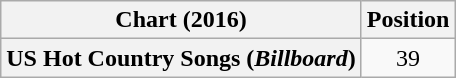<table class="wikitable plainrowheaders" style="text-align:center">
<tr>
<th scope="col">Chart (2016)</th>
<th scope="col">Position</th>
</tr>
<tr>
<th scope="row">US Hot Country Songs (<em>Billboard</em>)</th>
<td>39</td>
</tr>
</table>
